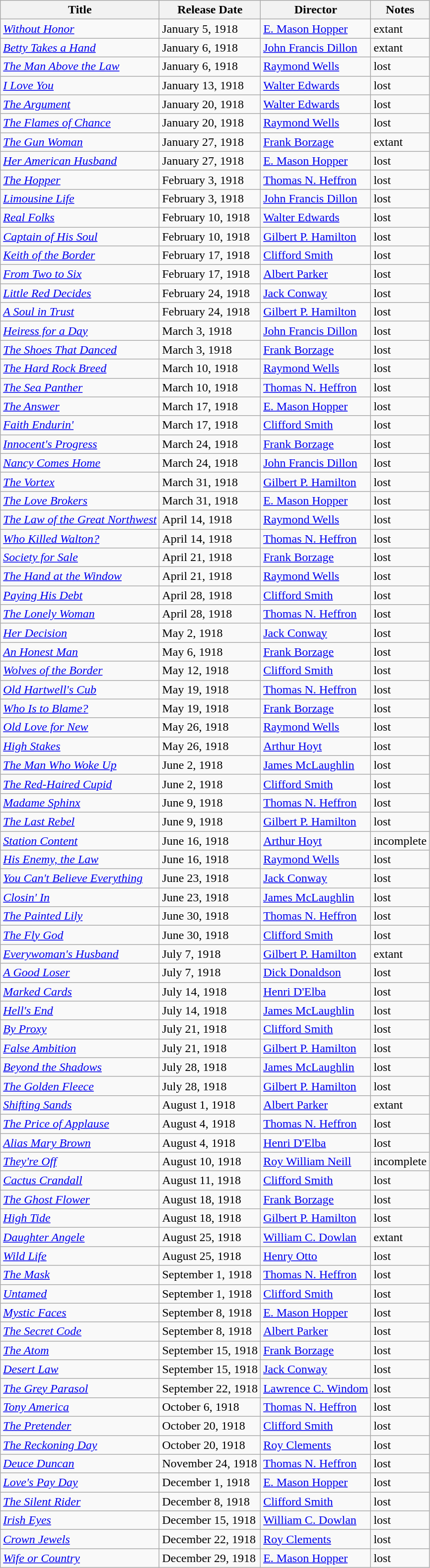<table class="wikitable sortable">
<tr>
<th>Title</th>
<th>Release Date</th>
<th>Director</th>
<th>Notes</th>
</tr>
<tr>
<td><em><a href='#'>Without Honor</a></em></td>
<td>January 5, 1918</td>
<td><a href='#'>E. Mason Hopper</a></td>
<td>extant</td>
</tr>
<tr>
<td><em><a href='#'>Betty Takes a Hand</a></em></td>
<td>January 6, 1918</td>
<td><a href='#'>John Francis Dillon</a></td>
<td>extant</td>
</tr>
<tr>
<td><em><a href='#'>The Man Above the Law</a></em></td>
<td>January 6, 1918</td>
<td><a href='#'>Raymond Wells</a></td>
<td>lost</td>
</tr>
<tr>
<td><em><a href='#'>I Love You</a></em></td>
<td>January 13, 1918</td>
<td><a href='#'>Walter Edwards</a></td>
<td>lost</td>
</tr>
<tr>
<td><em><a href='#'>The Argument</a></em></td>
<td>January 20, 1918</td>
<td><a href='#'>Walter Edwards</a></td>
<td>lost</td>
</tr>
<tr>
<td><em><a href='#'>The Flames of Chance</a></em></td>
<td>January 20, 1918</td>
<td><a href='#'>Raymond Wells</a></td>
<td>lost</td>
</tr>
<tr>
<td><em><a href='#'>The Gun Woman</a></em></td>
<td>January 27, 1918</td>
<td><a href='#'>Frank Borzage</a></td>
<td>extant</td>
</tr>
<tr>
<td><em><a href='#'>Her American Husband</a></em></td>
<td>January 27, 1918</td>
<td><a href='#'>E. Mason Hopper</a></td>
<td>lost</td>
</tr>
<tr>
<td><em><a href='#'>The Hopper</a></em></td>
<td>February 3, 1918</td>
<td><a href='#'>Thomas N. Heffron</a></td>
<td>lost</td>
</tr>
<tr>
<td><em><a href='#'>Limousine Life</a></em></td>
<td>February 3, 1918</td>
<td><a href='#'>John Francis Dillon</a></td>
<td>lost</td>
</tr>
<tr>
<td><em><a href='#'>Real Folks</a></em></td>
<td>February 10, 1918</td>
<td><a href='#'>Walter Edwards</a></td>
<td>lost</td>
</tr>
<tr>
<td><em><a href='#'>Captain of His Soul</a></em></td>
<td>February 10, 1918</td>
<td><a href='#'>Gilbert P. Hamilton</a></td>
<td>lost</td>
</tr>
<tr>
<td><em><a href='#'>Keith of the Border</a></em></td>
<td>February 17, 1918</td>
<td><a href='#'>Clifford Smith</a></td>
<td>lost</td>
</tr>
<tr>
<td><em><a href='#'>From Two to Six</a></em></td>
<td>February 17, 1918</td>
<td><a href='#'>Albert Parker</a></td>
<td>lost</td>
</tr>
<tr>
<td><em><a href='#'>Little Red Decides</a></em></td>
<td>February 24, 1918</td>
<td><a href='#'>Jack Conway</a></td>
<td>lost</td>
</tr>
<tr>
<td><em><a href='#'>A Soul in Trust</a></em></td>
<td>February 24, 1918</td>
<td><a href='#'>Gilbert P. Hamilton</a></td>
<td>lost</td>
</tr>
<tr>
<td><em><a href='#'>Heiress for a Day</a></em></td>
<td>March 3, 1918</td>
<td><a href='#'>John Francis Dillon</a></td>
<td>lost</td>
</tr>
<tr>
<td><em><a href='#'>The Shoes That Danced</a></em></td>
<td>March 3, 1918</td>
<td><a href='#'>Frank Borzage</a></td>
<td>lost</td>
</tr>
<tr>
<td><em><a href='#'>The Hard Rock Breed</a></em></td>
<td>March 10, 1918</td>
<td><a href='#'>Raymond Wells</a></td>
<td>lost</td>
</tr>
<tr>
<td><em><a href='#'>The Sea Panther</a></em></td>
<td>March 10, 1918</td>
<td><a href='#'>Thomas N. Heffron</a></td>
<td>lost</td>
</tr>
<tr>
<td><em><a href='#'>The Answer</a></em></td>
<td>March 17, 1918</td>
<td><a href='#'>E. Mason Hopper</a></td>
<td>lost</td>
</tr>
<tr>
<td><em><a href='#'>Faith Endurin'</a></em></td>
<td>March 17, 1918</td>
<td><a href='#'>Clifford Smith</a></td>
<td>lost</td>
</tr>
<tr>
<td><em><a href='#'>Innocent's Progress</a></em></td>
<td>March 24, 1918</td>
<td><a href='#'>Frank Borzage</a></td>
<td>lost</td>
</tr>
<tr>
<td><em><a href='#'>Nancy Comes Home</a></em></td>
<td>March 24, 1918</td>
<td><a href='#'>John Francis Dillon</a></td>
<td>lost</td>
</tr>
<tr>
<td><em><a href='#'>The Vortex</a></em></td>
<td>March 31, 1918</td>
<td><a href='#'>Gilbert P. Hamilton</a></td>
<td>lost</td>
</tr>
<tr>
<td><em><a href='#'>The Love Brokers</a></em></td>
<td>March 31, 1918</td>
<td><a href='#'>E. Mason Hopper</a></td>
<td>lost</td>
</tr>
<tr>
<td><em><a href='#'>The Law of the Great Northwest</a></em></td>
<td>April 14, 1918</td>
<td><a href='#'>Raymond Wells</a></td>
<td>lost</td>
</tr>
<tr>
<td><em><a href='#'>Who Killed Walton?</a></em></td>
<td>April 14, 1918</td>
<td><a href='#'>Thomas N. Heffron</a></td>
<td>lost</td>
</tr>
<tr>
<td><em><a href='#'>Society for Sale</a></em></td>
<td>April 21, 1918</td>
<td><a href='#'>Frank Borzage</a></td>
<td>lost</td>
</tr>
<tr>
<td><em><a href='#'>The Hand at the Window</a></em></td>
<td>April 21, 1918</td>
<td><a href='#'>Raymond Wells</a></td>
<td>lost</td>
</tr>
<tr>
<td><em><a href='#'>Paying His Debt</a></em></td>
<td>April 28, 1918</td>
<td><a href='#'>Clifford Smith</a></td>
<td>lost</td>
</tr>
<tr>
<td><em><a href='#'>The Lonely Woman</a></em></td>
<td>April 28, 1918</td>
<td><a href='#'>Thomas N. Heffron</a></td>
<td>lost</td>
</tr>
<tr>
<td><em><a href='#'>Her Decision</a></em></td>
<td>May 2, 1918</td>
<td><a href='#'>Jack Conway</a></td>
<td>lost</td>
</tr>
<tr>
<td><em><a href='#'>An Honest Man</a></em></td>
<td>May 6, 1918</td>
<td><a href='#'>Frank Borzage</a></td>
<td>lost</td>
</tr>
<tr>
<td><em><a href='#'>Wolves of the Border</a></em></td>
<td>May 12, 1918</td>
<td><a href='#'>Clifford Smith</a></td>
<td>lost</td>
</tr>
<tr>
<td><em><a href='#'>Old Hartwell's Cub</a></em></td>
<td>May 19, 1918</td>
<td><a href='#'>Thomas N. Heffron</a></td>
<td>lost</td>
</tr>
<tr>
<td><em><a href='#'>Who Is to Blame?</a></em></td>
<td>May 19, 1918</td>
<td><a href='#'>Frank Borzage</a></td>
<td>lost</td>
</tr>
<tr>
<td><em><a href='#'>Old Love for New</a></em></td>
<td>May 26, 1918</td>
<td><a href='#'>Raymond Wells</a></td>
<td>lost</td>
</tr>
<tr>
<td><em><a href='#'>High Stakes</a></em></td>
<td>May 26, 1918</td>
<td><a href='#'>Arthur Hoyt</a></td>
<td>lost</td>
</tr>
<tr>
<td><em><a href='#'>The Man Who Woke Up</a></em></td>
<td>June 2, 1918</td>
<td><a href='#'>James McLaughlin</a></td>
<td>lost</td>
</tr>
<tr>
<td><em><a href='#'>The Red-Haired Cupid</a></em></td>
<td>June 2, 1918</td>
<td><a href='#'>Clifford Smith</a></td>
<td>lost</td>
</tr>
<tr>
<td><em><a href='#'>Madame Sphinx</a></em></td>
<td>June 9, 1918</td>
<td><a href='#'>Thomas N. Heffron</a></td>
<td>lost</td>
</tr>
<tr>
<td><em><a href='#'>The Last Rebel</a></em></td>
<td>June 9, 1918</td>
<td><a href='#'>Gilbert P. Hamilton</a></td>
<td>lost</td>
</tr>
<tr>
<td><em><a href='#'>Station Content</a></em></td>
<td>June 16, 1918</td>
<td><a href='#'>Arthur Hoyt</a></td>
<td>incomplete</td>
</tr>
<tr>
<td><em><a href='#'>His Enemy, the Law</a></em></td>
<td>June 16, 1918</td>
<td><a href='#'>Raymond Wells</a></td>
<td>lost</td>
</tr>
<tr>
<td><em><a href='#'>You Can't Believe Everything</a></em></td>
<td>June 23, 1918</td>
<td><a href='#'>Jack Conway</a></td>
<td>lost</td>
</tr>
<tr>
<td><em><a href='#'>Closin' In</a></em></td>
<td>June 23, 1918</td>
<td><a href='#'>James McLaughlin</a></td>
<td>lost</td>
</tr>
<tr>
<td><em><a href='#'>The Painted Lily</a></em></td>
<td>June 30, 1918</td>
<td><a href='#'>Thomas N. Heffron</a></td>
<td>lost</td>
</tr>
<tr>
<td><em><a href='#'>The Fly God</a></em></td>
<td>June 30, 1918</td>
<td><a href='#'>Clifford Smith</a></td>
<td>lost</td>
</tr>
<tr>
<td><em><a href='#'>Everywoman's Husband</a></em></td>
<td>July 7, 1918</td>
<td><a href='#'>Gilbert P. Hamilton</a></td>
<td>extant</td>
</tr>
<tr>
<td><em><a href='#'>A Good Loser</a></em></td>
<td>July 7, 1918</td>
<td><a href='#'>Dick Donaldson</a></td>
<td>lost</td>
</tr>
<tr>
<td><em><a href='#'>Marked Cards</a></em></td>
<td>July 14, 1918</td>
<td><a href='#'>Henri D'Elba</a></td>
<td>lost</td>
</tr>
<tr>
<td><em><a href='#'>Hell's End</a></em></td>
<td>July 14, 1918</td>
<td><a href='#'>James McLaughlin</a></td>
<td>lost</td>
</tr>
<tr>
<td><em><a href='#'>By Proxy</a></em></td>
<td>July 21, 1918</td>
<td><a href='#'>Clifford Smith</a></td>
<td>lost</td>
</tr>
<tr>
<td><em><a href='#'>False Ambition</a></em></td>
<td>July 21, 1918</td>
<td><a href='#'>Gilbert P. Hamilton</a></td>
<td>lost</td>
</tr>
<tr>
<td><em><a href='#'>Beyond the Shadows</a></em></td>
<td>July 28, 1918</td>
<td><a href='#'>James McLaughlin</a></td>
<td>lost</td>
</tr>
<tr>
<td><em><a href='#'>The Golden Fleece</a></em></td>
<td>July 28, 1918</td>
<td><a href='#'>Gilbert P. Hamilton</a></td>
<td>lost</td>
</tr>
<tr>
<td><em><a href='#'>Shifting Sands</a></em></td>
<td>August 1, 1918</td>
<td><a href='#'>Albert Parker</a></td>
<td>extant</td>
</tr>
<tr>
<td><em><a href='#'>The Price of Applause</a></em></td>
<td>August 4, 1918</td>
<td><a href='#'>Thomas N. Heffron</a></td>
<td>lost</td>
</tr>
<tr>
<td><em><a href='#'>Alias Mary Brown</a></em></td>
<td>August 4, 1918</td>
<td><a href='#'>Henri D'Elba</a></td>
<td>lost</td>
</tr>
<tr>
<td><em><a href='#'>They're Off</a></em></td>
<td>August 10, 1918</td>
<td><a href='#'>Roy William Neill</a></td>
<td>incomplete</td>
</tr>
<tr>
<td><em><a href='#'>Cactus Crandall</a></em></td>
<td>August 11, 1918</td>
<td><a href='#'>Clifford Smith</a></td>
<td>lost</td>
</tr>
<tr>
<td><em><a href='#'>The Ghost Flower</a></em></td>
<td>August 18, 1918</td>
<td><a href='#'>Frank Borzage</a></td>
<td>lost</td>
</tr>
<tr>
<td><em><a href='#'>High Tide</a></em></td>
<td>August 18, 1918</td>
<td><a href='#'>Gilbert P. Hamilton</a></td>
<td>lost</td>
</tr>
<tr>
<td><em><a href='#'>Daughter Angele</a></em></td>
<td>August 25, 1918</td>
<td><a href='#'>William C. Dowlan</a></td>
<td>extant</td>
</tr>
<tr>
<td><em><a href='#'>Wild Life</a></em></td>
<td>August 25, 1918</td>
<td><a href='#'>Henry Otto</a></td>
<td>lost</td>
</tr>
<tr>
<td><em><a href='#'>The Mask</a></em></td>
<td>September 1, 1918</td>
<td><a href='#'>Thomas N. Heffron</a></td>
<td>lost</td>
</tr>
<tr>
<td><em><a href='#'>Untamed</a></em></td>
<td>September 1, 1918</td>
<td><a href='#'>Clifford Smith</a></td>
<td>lost</td>
</tr>
<tr>
<td><em><a href='#'>Mystic Faces</a></em></td>
<td>September 8, 1918</td>
<td><a href='#'>E. Mason Hopper</a></td>
<td>lost</td>
</tr>
<tr>
<td><em><a href='#'>The Secret Code</a></em></td>
<td>September 8, 1918</td>
<td><a href='#'>Albert Parker</a></td>
<td>lost</td>
</tr>
<tr>
<td><em><a href='#'>The Atom</a></em></td>
<td>September 15, 1918</td>
<td><a href='#'>Frank Borzage</a></td>
<td>lost</td>
</tr>
<tr>
<td><em><a href='#'>Desert Law</a></em></td>
<td>September 15, 1918</td>
<td><a href='#'>Jack Conway</a></td>
<td>lost</td>
</tr>
<tr>
<td><em><a href='#'>The Grey Parasol</a></em></td>
<td>September 22, 1918</td>
<td><a href='#'>Lawrence C. Windom</a></td>
<td>lost</td>
</tr>
<tr>
<td><em><a href='#'>Tony America</a></em></td>
<td>October 6, 1918</td>
<td><a href='#'>Thomas N. Heffron</a></td>
<td>lost</td>
</tr>
<tr>
<td><em><a href='#'>The Pretender</a></em></td>
<td>October 20, 1918</td>
<td><a href='#'>Clifford Smith</a></td>
<td>lost</td>
</tr>
<tr>
<td><em><a href='#'>The Reckoning Day</a></em></td>
<td>October 20, 1918</td>
<td><a href='#'>Roy Clements</a></td>
<td>lost</td>
</tr>
<tr>
<td><em><a href='#'>Deuce Duncan</a></em></td>
<td>November 24, 1918</td>
<td><a href='#'>Thomas N. Heffron</a></td>
<td>lost</td>
</tr>
<tr>
<td><em><a href='#'>Love's Pay Day</a></em></td>
<td>December 1, 1918</td>
<td><a href='#'>E. Mason Hopper</a></td>
<td>lost</td>
</tr>
<tr>
<td><em><a href='#'>The Silent Rider</a></em></td>
<td>December 8, 1918</td>
<td><a href='#'>Clifford Smith</a></td>
<td>lost</td>
</tr>
<tr>
<td><em><a href='#'>Irish Eyes</a></em></td>
<td>December 15, 1918</td>
<td><a href='#'>William C. Dowlan</a></td>
<td>lost</td>
</tr>
<tr>
<td><em><a href='#'>Crown Jewels</a></em></td>
<td>December 22, 1918</td>
<td><a href='#'>Roy Clements</a></td>
<td>lost</td>
</tr>
<tr>
<td><em><a href='#'>Wife or Country</a></em></td>
<td>December 29, 1918</td>
<td><a href='#'>E. Mason Hopper</a></td>
<td>lost</td>
</tr>
</table>
